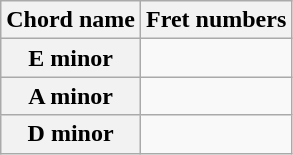<table class="wikitable">
<tr>
<th>Chord name</th>
<th>Fret numbers</th>
</tr>
<tr>
<th>E minor</th>
<td></td>
</tr>
<tr>
<th>A minor</th>
<td></td>
</tr>
<tr>
<th>D minor</th>
<td></td>
</tr>
</table>
